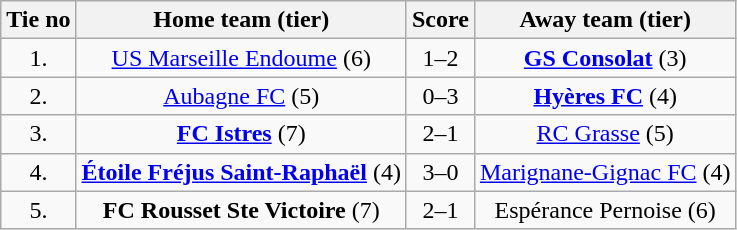<table class="wikitable" style="text-align: center">
<tr>
<th>Tie no</th>
<th>Home team (tier)</th>
<th>Score</th>
<th>Away team (tier)</th>
</tr>
<tr>
<td>1.</td>
<td><a href='#'>US Marseille Endoume</a> (6)</td>
<td>1–2</td>
<td><strong><a href='#'>GS Consolat</a></strong> (3)</td>
</tr>
<tr>
<td>2.</td>
<td><a href='#'>Aubagne FC</a> (5)</td>
<td>0–3</td>
<td><strong><a href='#'>Hyères FC</a></strong> (4)</td>
</tr>
<tr>
<td>3.</td>
<td><strong><a href='#'>FC Istres</a></strong> (7)</td>
<td>2–1</td>
<td><a href='#'>RC Grasse</a> (5)</td>
</tr>
<tr>
<td>4.</td>
<td><strong><a href='#'>Étoile Fréjus Saint-Raphaël</a></strong> (4)</td>
<td>3–0</td>
<td><a href='#'>Marignane-Gignac FC</a> (4)</td>
</tr>
<tr>
<td>5.</td>
<td><strong>FC Rousset Ste Victoire</strong> (7)</td>
<td>2–1</td>
<td>Espérance Pernoise (6)</td>
</tr>
</table>
